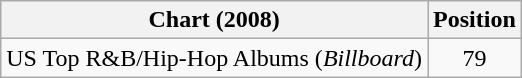<table class="wikitable">
<tr>
<th>Chart (2008)</th>
<th>Position</th>
</tr>
<tr>
<td>US Top R&B/Hip-Hop Albums (<em>Billboard</em>)</td>
<td style="text-align:center;">79</td>
</tr>
</table>
